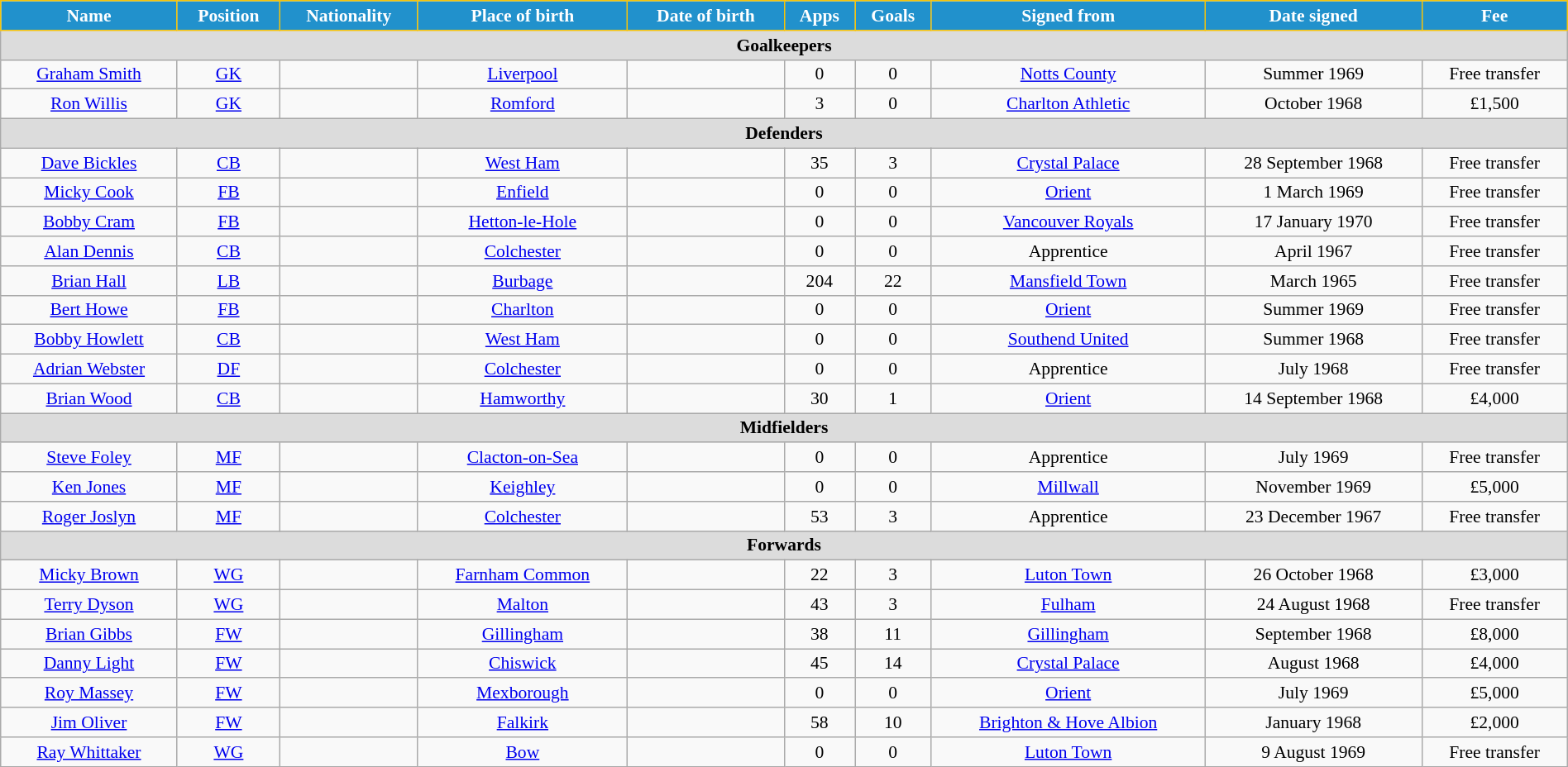<table class="wikitable" style="text-align:center; font-size:90%; width:100%;">
<tr>
<th style="background:#2191CC; color:white; border:1px solid #F7C408; text-align:center;">Name</th>
<th style="background:#2191CC; color:white; border:1px solid #F7C408; text-align:center;">Position</th>
<th style="background:#2191CC; color:white; border:1px solid #F7C408; text-align:center;">Nationality</th>
<th style="background:#2191CC; color:white; border:1px solid #F7C408; text-align:center;">Place of birth</th>
<th style="background:#2191CC; color:white; border:1px solid #F7C408; text-align:center;">Date of birth</th>
<th style="background:#2191CC; color:white; border:1px solid #F7C408; text-align:center;">Apps</th>
<th style="background:#2191CC; color:white; border:1px solid #F7C408; text-align:center;">Goals</th>
<th style="background:#2191CC; color:white; border:1px solid #F7C408; text-align:center;">Signed from</th>
<th style="background:#2191CC; color:white; border:1px solid #F7C408; text-align:center;">Date signed</th>
<th style="background:#2191CC; color:white; border:1px solid #F7C408; text-align:center;">Fee</th>
</tr>
<tr>
<th colspan="12" style="background:#dcdcdc; text-align:center;">Goalkeepers</th>
</tr>
<tr>
<td><a href='#'>Graham Smith</a></td>
<td><a href='#'>GK</a></td>
<td></td>
<td><a href='#'>Liverpool</a></td>
<td></td>
<td>0</td>
<td>0</td>
<td> <a href='#'>Notts County</a></td>
<td>Summer 1969</td>
<td>Free transfer</td>
</tr>
<tr>
<td><a href='#'>Ron Willis</a></td>
<td><a href='#'>GK</a></td>
<td></td>
<td><a href='#'>Romford</a></td>
<td></td>
<td>3</td>
<td>0</td>
<td> <a href='#'>Charlton Athletic</a></td>
<td>October 1968</td>
<td>£1,500</td>
</tr>
<tr>
<th colspan="12" style="background:#dcdcdc; text-align:center;">Defenders</th>
</tr>
<tr>
<td><a href='#'>Dave Bickles</a></td>
<td><a href='#'>CB</a></td>
<td></td>
<td><a href='#'>West Ham</a></td>
<td></td>
<td>35</td>
<td>3</td>
<td> <a href='#'>Crystal Palace</a></td>
<td>28 September 1968</td>
<td>Free transfer</td>
</tr>
<tr>
<td><a href='#'>Micky Cook</a></td>
<td><a href='#'>FB</a></td>
<td></td>
<td><a href='#'>Enfield</a></td>
<td></td>
<td>0</td>
<td>0</td>
<td> <a href='#'>Orient</a></td>
<td>1 March 1969</td>
<td>Free transfer</td>
</tr>
<tr>
<td><a href='#'>Bobby Cram</a></td>
<td><a href='#'>FB</a></td>
<td></td>
<td><a href='#'>Hetton-le-Hole</a></td>
<td></td>
<td>0</td>
<td>0</td>
<td> <a href='#'>Vancouver Royals</a></td>
<td>17 January 1970</td>
<td>Free transfer</td>
</tr>
<tr>
<td><a href='#'>Alan Dennis</a></td>
<td><a href='#'>CB</a></td>
<td></td>
<td><a href='#'>Colchester</a></td>
<td></td>
<td>0</td>
<td>0</td>
<td>Apprentice</td>
<td>April 1967</td>
<td>Free transfer</td>
</tr>
<tr>
<td><a href='#'>Brian Hall</a></td>
<td><a href='#'>LB</a></td>
<td></td>
<td><a href='#'>Burbage</a></td>
<td></td>
<td>204</td>
<td>22</td>
<td> <a href='#'>Mansfield Town</a></td>
<td>March 1965</td>
<td>Free transfer</td>
</tr>
<tr>
<td><a href='#'>Bert Howe</a></td>
<td><a href='#'>FB</a></td>
<td></td>
<td><a href='#'>Charlton</a></td>
<td></td>
<td>0</td>
<td>0</td>
<td> <a href='#'>Orient</a></td>
<td>Summer 1969</td>
<td>Free transfer</td>
</tr>
<tr>
<td><a href='#'>Bobby Howlett</a></td>
<td><a href='#'>CB</a></td>
<td></td>
<td><a href='#'>West Ham</a></td>
<td></td>
<td>0</td>
<td>0</td>
<td> <a href='#'>Southend United</a></td>
<td>Summer 1968</td>
<td>Free transfer</td>
</tr>
<tr>
<td><a href='#'>Adrian Webster</a></td>
<td><a href='#'>DF</a></td>
<td></td>
<td><a href='#'>Colchester</a></td>
<td></td>
<td>0</td>
<td>0</td>
<td>Apprentice</td>
<td>July 1968</td>
<td>Free transfer</td>
</tr>
<tr>
<td><a href='#'>Brian Wood</a></td>
<td><a href='#'>CB</a></td>
<td></td>
<td><a href='#'>Hamworthy</a></td>
<td></td>
<td>30</td>
<td>1</td>
<td> <a href='#'>Orient</a></td>
<td>14 September 1968</td>
<td>£4,000</td>
</tr>
<tr>
<th colspan="12" style="background:#dcdcdc; text-align:center;">Midfielders</th>
</tr>
<tr>
<td><a href='#'>Steve Foley</a></td>
<td><a href='#'>MF</a></td>
<td></td>
<td><a href='#'>Clacton-on-Sea</a></td>
<td></td>
<td>0</td>
<td>0</td>
<td>Apprentice</td>
<td>July 1969</td>
<td>Free transfer</td>
</tr>
<tr>
<td><a href='#'>Ken Jones</a></td>
<td><a href='#'>MF</a></td>
<td></td>
<td><a href='#'>Keighley</a></td>
<td></td>
<td>0</td>
<td>0</td>
<td> <a href='#'>Millwall</a></td>
<td>November 1969</td>
<td>£5,000</td>
</tr>
<tr>
<td><a href='#'>Roger Joslyn</a></td>
<td><a href='#'>MF</a></td>
<td></td>
<td><a href='#'>Colchester</a></td>
<td></td>
<td>53</td>
<td>3</td>
<td>Apprentice</td>
<td>23 December 1967</td>
<td>Free transfer</td>
</tr>
<tr>
<th colspan="12" style="background:#dcdcdc; text-align:center;">Forwards</th>
</tr>
<tr>
<td><a href='#'>Micky Brown</a></td>
<td><a href='#'>WG</a></td>
<td></td>
<td><a href='#'>Farnham Common</a></td>
<td></td>
<td>22</td>
<td>3</td>
<td> <a href='#'>Luton Town</a></td>
<td>26 October 1968</td>
<td>£3,000</td>
</tr>
<tr>
<td><a href='#'>Terry Dyson</a></td>
<td><a href='#'>WG</a></td>
<td></td>
<td><a href='#'>Malton</a></td>
<td></td>
<td>43</td>
<td>3</td>
<td> <a href='#'>Fulham</a></td>
<td>24 August 1968</td>
<td>Free transfer</td>
</tr>
<tr>
<td><a href='#'>Brian Gibbs</a></td>
<td><a href='#'>FW</a></td>
<td></td>
<td><a href='#'>Gillingham</a></td>
<td></td>
<td>38</td>
<td>11</td>
<td> <a href='#'>Gillingham</a></td>
<td>September 1968</td>
<td>£8,000</td>
</tr>
<tr>
<td><a href='#'>Danny Light</a></td>
<td><a href='#'>FW</a></td>
<td></td>
<td><a href='#'>Chiswick</a></td>
<td></td>
<td>45</td>
<td>14</td>
<td> <a href='#'>Crystal Palace</a></td>
<td>August 1968</td>
<td>£4,000</td>
</tr>
<tr>
<td><a href='#'>Roy Massey</a></td>
<td><a href='#'>FW</a></td>
<td></td>
<td><a href='#'>Mexborough</a></td>
<td></td>
<td>0</td>
<td>0</td>
<td> <a href='#'>Orient</a></td>
<td>July 1969</td>
<td>£5,000</td>
</tr>
<tr>
<td><a href='#'>Jim Oliver</a></td>
<td><a href='#'>FW</a></td>
<td></td>
<td><a href='#'>Falkirk</a></td>
<td></td>
<td>58</td>
<td>10</td>
<td> <a href='#'>Brighton & Hove Albion</a></td>
<td>January 1968</td>
<td>£2,000</td>
</tr>
<tr>
<td><a href='#'>Ray Whittaker</a></td>
<td><a href='#'>WG</a></td>
<td></td>
<td><a href='#'>Bow</a></td>
<td></td>
<td>0</td>
<td>0</td>
<td> <a href='#'>Luton Town</a></td>
<td>9 August 1969</td>
<td>Free transfer</td>
</tr>
</table>
